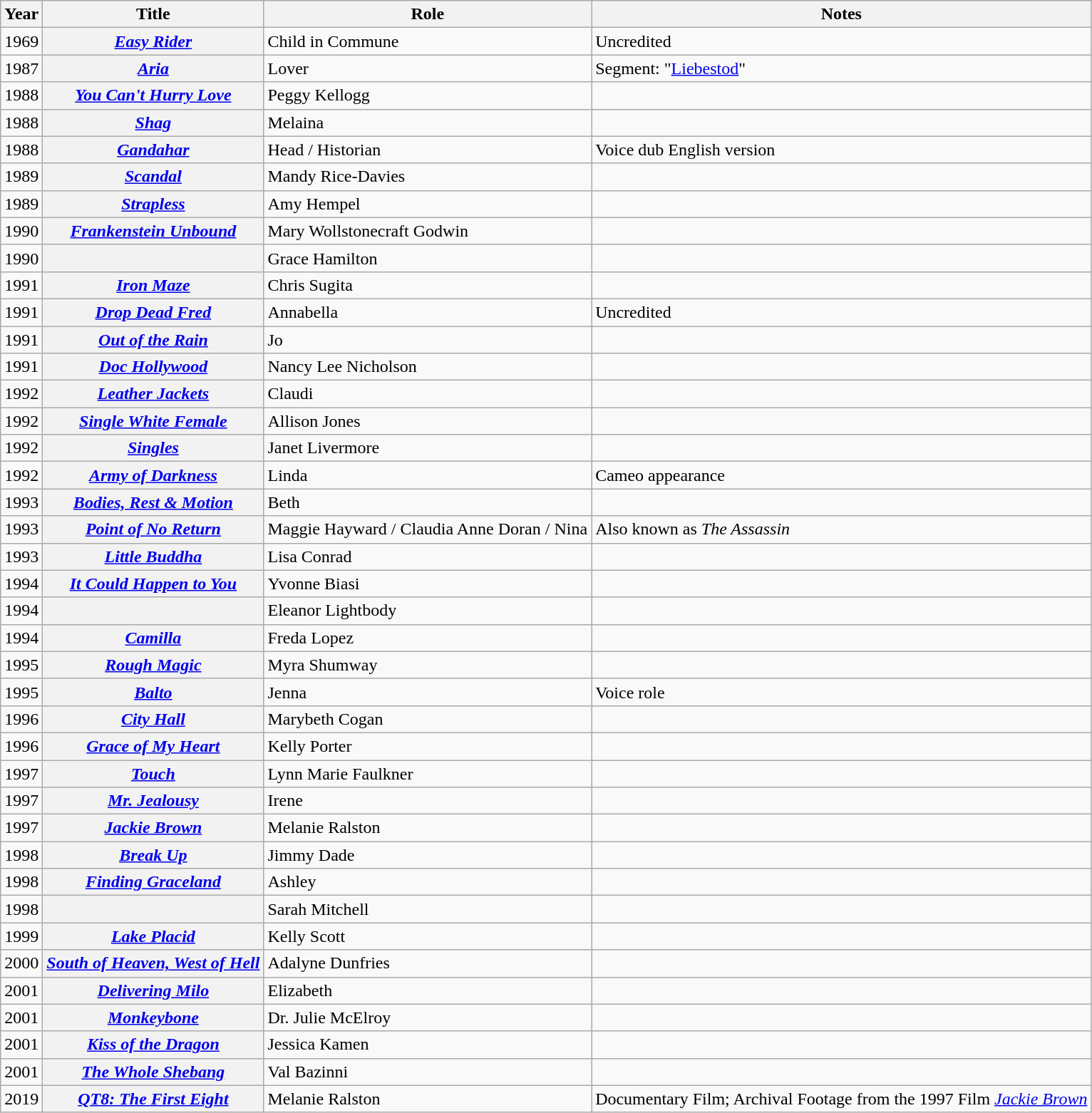<table class="wikitable sortable plainrowheaders">
<tr>
<th scope="col">Year</th>
<th scope="col">Title</th>
<th scope="col">Role</th>
<th scope="col" class="unsortable">Notes</th>
</tr>
<tr>
<td>1969</td>
<th scope="row"><em><a href='#'>Easy Rider</a></em></th>
<td>Child in Commune</td>
<td>Uncredited</td>
</tr>
<tr>
<td>1987</td>
<th scope="row"><em><a href='#'>Aria</a></em></th>
<td>Lover</td>
<td>Segment: "<a href='#'>Liebestod</a>"</td>
</tr>
<tr>
<td>1988</td>
<th scope="row"><em><a href='#'>You Can't Hurry Love</a></em></th>
<td>Peggy Kellogg</td>
<td></td>
</tr>
<tr>
<td>1988</td>
<th scope="row"><em><a href='#'>Shag</a></em></th>
<td>Melaina</td>
<td></td>
</tr>
<tr>
<td>1988</td>
<th scope="row"><em><a href='#'>Gandahar</a></em></th>
<td>Head / Historian</td>
<td>Voice dub English version</td>
</tr>
<tr>
<td>1989</td>
<th scope="row"><em><a href='#'>Scandal</a></em></th>
<td>Mandy Rice-Davies</td>
<td></td>
</tr>
<tr>
<td>1989</td>
<th scope="row"><em><a href='#'>Strapless</a></em></th>
<td>Amy Hempel</td>
<td></td>
</tr>
<tr>
<td>1990</td>
<th scope="row"><em><a href='#'>Frankenstein Unbound</a></em></th>
<td>Mary Wollstonecraft Godwin</td>
<td></td>
</tr>
<tr>
<td>1990</td>
<th scope="row"><em></em></th>
<td>Grace Hamilton</td>
<td></td>
</tr>
<tr>
<td>1991</td>
<th scope="row"><em><a href='#'>Iron Maze</a></em></th>
<td>Chris Sugita</td>
<td></td>
</tr>
<tr>
<td>1991</td>
<th scope="row"><em><a href='#'>Drop Dead Fred</a></em></th>
<td>Annabella</td>
<td>Uncredited</td>
</tr>
<tr>
<td>1991</td>
<th scope="row"><em><a href='#'>Out of the Rain</a></em></th>
<td>Jo</td>
<td></td>
</tr>
<tr>
<td>1991</td>
<th scope="row"><em><a href='#'>Doc Hollywood</a></em></th>
<td>Nancy Lee Nicholson</td>
<td></td>
</tr>
<tr>
<td>1992</td>
<th scope="row"><em><a href='#'>Leather Jackets</a></em></th>
<td>Claudi</td>
<td></td>
</tr>
<tr>
<td>1992</td>
<th scope="row"><em><a href='#'>Single White Female</a></em></th>
<td>Allison Jones</td>
<td></td>
</tr>
<tr>
<td>1992</td>
<th scope="row"><em><a href='#'>Singles</a></em></th>
<td>Janet Livermore</td>
<td></td>
</tr>
<tr>
<td>1992</td>
<th scope="row"><em><a href='#'>Army of Darkness</a></em></th>
<td>Linda</td>
<td>Cameo appearance</td>
</tr>
<tr>
<td>1993</td>
<th scope="row"><em><a href='#'>Bodies, Rest & Motion</a></em></th>
<td>Beth</td>
<td></td>
</tr>
<tr>
<td>1993</td>
<th scope="row"><em><a href='#'>Point of No Return</a></em></th>
<td>Maggie Hayward / Claudia Anne Doran / Nina</td>
<td>Also known as <em>The Assassin</em></td>
</tr>
<tr>
<td>1993</td>
<th scope="row"><em><a href='#'>Little Buddha</a></em></th>
<td>Lisa Conrad</td>
<td></td>
</tr>
<tr>
<td>1994</td>
<th scope="row"><em><a href='#'>It Could Happen to You</a></em></th>
<td>Yvonne Biasi</td>
<td></td>
</tr>
<tr>
<td>1994</td>
<th scope="row"><em></em></th>
<td>Eleanor Lightbody</td>
<td></td>
</tr>
<tr>
<td>1994</td>
<th scope="row"><em><a href='#'>Camilla</a></em></th>
<td>Freda Lopez</td>
<td></td>
</tr>
<tr>
<td>1995</td>
<th scope="row"><em><a href='#'>Rough Magic</a></em></th>
<td>Myra Shumway</td>
<td></td>
</tr>
<tr>
<td>1995</td>
<th scope="row"><em><a href='#'>Balto</a></em></th>
<td>Jenna</td>
<td>Voice role</td>
</tr>
<tr>
<td>1996</td>
<th scope="row"><em><a href='#'>City Hall</a></em></th>
<td>Marybeth Cogan</td>
<td></td>
</tr>
<tr>
<td>1996</td>
<th scope="row"><em><a href='#'>Grace of My Heart</a></em></th>
<td>Kelly Porter</td>
<td></td>
</tr>
<tr>
<td>1997</td>
<th scope="row"><em><a href='#'>Touch</a></em></th>
<td>Lynn Marie Faulkner</td>
<td></td>
</tr>
<tr>
<td>1997</td>
<th scope="row"><em><a href='#'>Mr. Jealousy</a></em></th>
<td>Irene</td>
<td></td>
</tr>
<tr>
<td>1997</td>
<th scope="row"><em><a href='#'>Jackie Brown</a></em></th>
<td>Melanie Ralston</td>
<td></td>
</tr>
<tr>
<td>1998</td>
<th scope="row"><em><a href='#'>Break Up</a></em></th>
<td>Jimmy Dade</td>
<td></td>
</tr>
<tr>
<td>1998</td>
<th scope="row"><em><a href='#'>Finding Graceland</a></em></th>
<td>Ashley</td>
<td></td>
</tr>
<tr>
<td>1998</td>
<th scope="row"><em></em></th>
<td>Sarah Mitchell</td>
<td></td>
</tr>
<tr>
<td>1999</td>
<th scope="row"><em><a href='#'>Lake Placid</a></em></th>
<td>Kelly Scott</td>
<td></td>
</tr>
<tr>
<td>2000</td>
<th scope="row"><em><a href='#'>South of Heaven, West of Hell</a></em></th>
<td>Adalyne Dunfries</td>
<td></td>
</tr>
<tr>
<td>2001</td>
<th scope="row"><em><a href='#'>Delivering Milo</a></em></th>
<td>Elizabeth</td>
<td></td>
</tr>
<tr>
<td>2001</td>
<th scope="row"><em><a href='#'>Monkeybone</a></em></th>
<td>Dr. Julie McElroy</td>
<td></td>
</tr>
<tr>
<td>2001</td>
<th scope="row"><em><a href='#'>Kiss of the Dragon</a></em></th>
<td>Jessica Kamen</td>
<td></td>
</tr>
<tr>
<td>2001</td>
<th scope="row"><em><a href='#'>The Whole Shebang</a></em></th>
<td>Val Bazinni</td>
<td></td>
</tr>
<tr>
<td>2019</td>
<th scope="row"><em><a href='#'>QT8: The First Eight</a></em></th>
<td>Melanie Ralston</td>
<td>Documentary Film; Archival Footage from the 1997 Film <em><a href='#'>Jackie Brown</a></em></td>
</tr>
</table>
